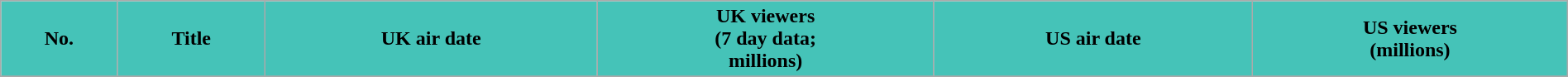<table class="wikitable plainrowheaders" style="width:100%;">
<tr>
<th scope="col" style="background-color: #45C3B8; colour: #000000;">No.</th>
<th scope="col" style="background-color: #45C3B8; colour: #000000;">Title</th>
<th scope="col" style="background-color: #45C3B8; colour: #000000;">UK air date</th>
<th scope="col" style="background-color: #45C3B8; colour: #000000;">UK viewers<br>(7 day data;<br>millions)</th>
<th scope="col" style="background-color: #45C3B8; colour: #000000;">US air date</th>
<th scope="col" style="background-color: #45C3B8; colour: #000000;">US viewers<br>(millions)</th>
</tr>
<tr>
</tr>
</table>
